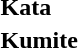<table>
<tr>
<td><strong>Kata</strong></td>
<td></td>
<td></td>
<td></td>
</tr>
<tr>
<td><strong>Kumite</strong></td>
<td></td>
<td></td>
<td> <br> </td>
</tr>
</table>
